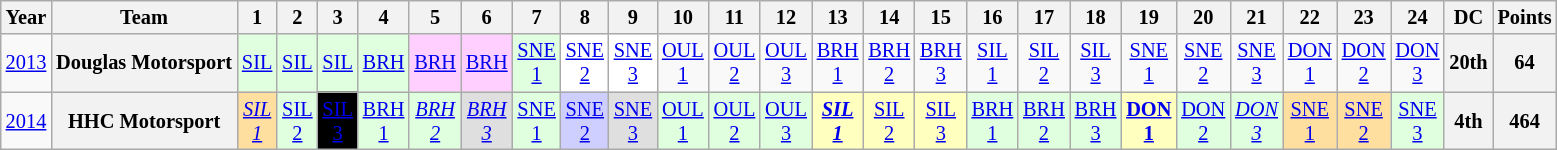<table class="wikitable" style="text-align:center; font-size:85%">
<tr>
<th>Year</th>
<th>Team</th>
<th>1</th>
<th>2</th>
<th>3</th>
<th>4</th>
<th>5</th>
<th>6</th>
<th>7</th>
<th>8</th>
<th>9</th>
<th>10</th>
<th>11</th>
<th>12</th>
<th>13</th>
<th>14</th>
<th>15</th>
<th>16</th>
<th>17</th>
<th>18</th>
<th>19</th>
<th>20</th>
<th>21</th>
<th>22</th>
<th>23</th>
<th>24</th>
<th>DC</th>
<th>Points</th>
</tr>
<tr>
<td><a href='#'>2013</a></td>
<th nowrap>Douglas Motorsport</th>
<td style="background:#dfffdf;"><a href='#'>SIL</a><br></td>
<td style="background:#dfffdf;"><a href='#'>SIL</a><br></td>
<td style="background:#dfffdf;"><a href='#'>SIL</a><br></td>
<td style="background:#dfffdf;"><a href='#'>BRH</a><br></td>
<td style="background:#ffcfff;"><a href='#'>BRH</a><br></td>
<td style="background:#ffcfff;"><a href='#'>BRH</a><br></td>
<td style="background:#dfffdf;"><a href='#'>SNE<br>1</a><br></td>
<td style="background:#ffffff;"><a href='#'>SNE<br>2</a><br></td>
<td style="background:#ffffff;"><a href='#'>SNE<br>3</a><br></td>
<td><a href='#'>OUL<br>1</a></td>
<td><a href='#'>OUL<br>2</a></td>
<td><a href='#'>OUL<br>3</a></td>
<td><a href='#'>BRH<br>1</a></td>
<td><a href='#'>BRH<br>2</a></td>
<td><a href='#'>BRH<br>3</a></td>
<td><a href='#'>SIL<br>1</a></td>
<td><a href='#'>SIL<br>2</a></td>
<td><a href='#'>SIL<br>3</a></td>
<td><a href='#'>SNE<br>1</a></td>
<td><a href='#'>SNE<br>2</a></td>
<td><a href='#'>SNE<br>3</a></td>
<td><a href='#'>DON<br>1</a></td>
<td><a href='#'>DON<br>2</a></td>
<td><a href='#'>DON<br>3</a></td>
<th>20th</th>
<th>64</th>
</tr>
<tr>
<td><a href='#'>2014</a></td>
<th nowrap>HHC Motorsport</th>
<td style="background:#ffdf9f;"><em><a href='#'>SIL<br>1</a></em><br></td>
<td style="background:#dfffdf;"><a href='#'>SIL<br>2</a><br></td>
<td style="background:#000000; color:white;"><a href='#'>SIL<br>3</a><br></td>
<td style="background:#dfffdf;"><a href='#'>BRH<br>1</a><br></td>
<td style="background:#dfffdf;"><em><a href='#'>BRH<br>2</a></em><br></td>
<td style="background:#dfdfdf;"><em><a href='#'>BRH<br>3</a></em><br></td>
<td style="background:#dfffdf;"><a href='#'>SNE<br>1</a><br></td>
<td style="background:#cfcfff;"><a href='#'>SNE<br>2</a><br></td>
<td style="background:#dfdfdf;"><a href='#'>SNE<br>3</a><br></td>
<td style="background:#dfffdf;"><a href='#'>OUL<br>1</a><br></td>
<td style="background:#dfffdf;"><a href='#'>OUL<br>2</a><br></td>
<td style="background:#dfffdf;"><a href='#'>OUL<br>3</a><br></td>
<td style="background:#ffffbf;"><strong><em><a href='#'>SIL<br>1</a></em></strong><br></td>
<td style="background:#ffffbf;"><a href='#'>SIL<br>2</a><br></td>
<td style="background:#ffffbf;"><a href='#'>SIL<br>3</a><br></td>
<td style="background:#dfffdf;"><a href='#'>BRH<br>1</a><br></td>
<td style="background:#dfffdf;"><a href='#'>BRH<br>2</a><br></td>
<td style="background:#dfffdf;"><a href='#'>BRH<br>3</a><br></td>
<td style="background:#ffffbf;"><strong><a href='#'>DON<br>1</a></strong><br></td>
<td style="background:#dfffdf;"><a href='#'>DON<br>2</a><br></td>
<td style="background:#dfffdf;"><em><a href='#'>DON<br>3</a></em><br></td>
<td style="background:#ffdf9f;"><a href='#'>SNE<br>1</a><br></td>
<td style="background:#ffdf9f;"><a href='#'>SNE<br>2</a><br></td>
<td style="background:#dfffdf;"><a href='#'>SNE<br>3</a><br></td>
<th>4th</th>
<th>464</th>
</tr>
</table>
